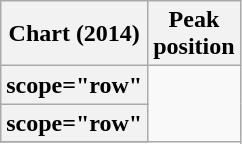<table class="wikitable plainrowheaders sortable">
<tr>
<th scope="col">Chart (2014)</th>
<th scope="col">Peak<br>position</th>
</tr>
<tr>
<th>scope="row" </th>
</tr>
<tr>
<th>scope="row" </th>
</tr>
<tr>
</tr>
</table>
